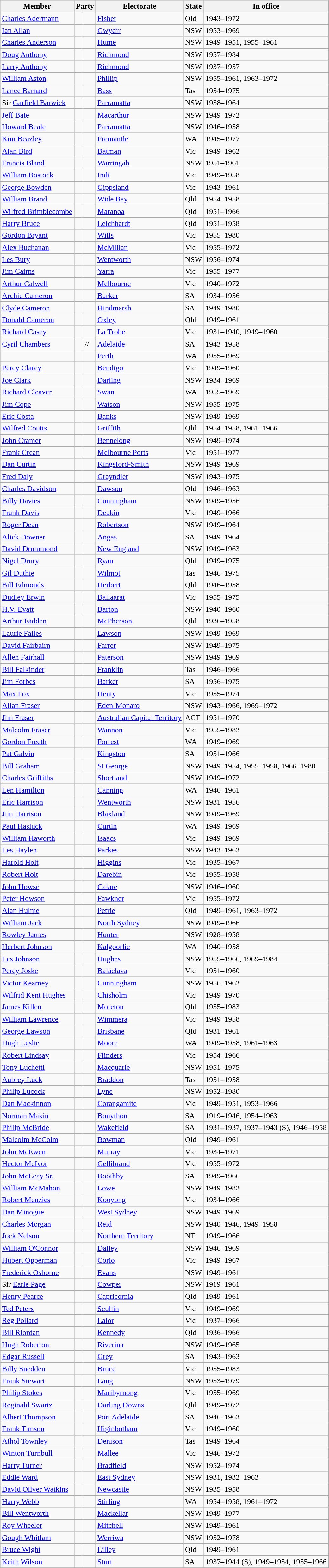<table class="wikitable sortable">
<tr>
<th>Member</th>
<th colspan=2>Party</th>
<th>Electorate</th>
<th>State</th>
<th>In office</th>
</tr>
<tr>
<td><a href='#'>Charles Adermann</a></td>
<td> </td>
<td></td>
<td><a href='#'>Fisher</a></td>
<td>Qld</td>
<td>1943–1972</td>
</tr>
<tr>
<td><a href='#'>Ian Allan</a></td>
<td> </td>
<td></td>
<td><a href='#'>Gwydir</a></td>
<td>NSW</td>
<td>1953–1969</td>
</tr>
<tr>
<td><a href='#'>Charles Anderson</a></td>
<td> </td>
<td></td>
<td><a href='#'>Hume</a></td>
<td>NSW</td>
<td>1949–1951, 1955–1961</td>
</tr>
<tr>
<td><a href='#'>Doug Anthony</a></td>
<td> </td>
<td></td>
<td><a href='#'>Richmond</a></td>
<td>NSW</td>
<td>1957–1984</td>
</tr>
<tr>
<td><a href='#'>Larry Anthony</a></td>
<td> </td>
<td></td>
<td><a href='#'>Richmond</a></td>
<td>NSW</td>
<td>1937–1957</td>
</tr>
<tr>
<td><a href='#'>William Aston</a></td>
<td> </td>
<td></td>
<td><a href='#'>Phillip</a></td>
<td>NSW</td>
<td>1955–1961, 1963–1972</td>
</tr>
<tr>
<td><a href='#'>Lance Barnard</a></td>
<td> </td>
<td></td>
<td><a href='#'>Bass</a></td>
<td>Tas</td>
<td>1954–1975</td>
</tr>
<tr>
<td>Sir <a href='#'>Garfield Barwick</a></td>
<td> </td>
<td></td>
<td><a href='#'>Parramatta</a></td>
<td>NSW</td>
<td>1958–1964</td>
</tr>
<tr>
<td><a href='#'>Jeff Bate</a></td>
<td> </td>
<td></td>
<td><a href='#'>Macarthur</a></td>
<td>NSW</td>
<td>1949–1972</td>
</tr>
<tr>
<td><a href='#'>Howard Beale</a></td>
<td> </td>
<td></td>
<td><a href='#'>Parramatta</a></td>
<td>NSW</td>
<td>1946–1958</td>
</tr>
<tr>
<td><a href='#'>Kim Beazley</a></td>
<td> </td>
<td></td>
<td><a href='#'>Fremantle</a></td>
<td>WA</td>
<td>1945–1977</td>
</tr>
<tr>
<td><a href='#'>Alan Bird</a></td>
<td> </td>
<td></td>
<td><a href='#'>Batman</a></td>
<td>Vic</td>
<td>1949–1962</td>
</tr>
<tr>
<td><a href='#'>Francis Bland</a></td>
<td> </td>
<td></td>
<td><a href='#'>Warringah</a></td>
<td>NSW</td>
<td>1951–1961</td>
</tr>
<tr>
<td><a href='#'>William Bostock</a></td>
<td> </td>
<td></td>
<td><a href='#'>Indi</a></td>
<td>Vic</td>
<td>1949–1958</td>
</tr>
<tr>
<td><a href='#'>George Bowden</a></td>
<td> </td>
<td></td>
<td><a href='#'>Gippsland</a></td>
<td>Vic</td>
<td>1943–1961</td>
</tr>
<tr>
<td><a href='#'>William Brand</a></td>
<td> </td>
<td></td>
<td><a href='#'>Wide Bay</a></td>
<td>Qld</td>
<td>1954–1958</td>
</tr>
<tr>
<td><a href='#'>Wilfred Brimblecombe</a></td>
<td> </td>
<td></td>
<td><a href='#'>Maranoa</a></td>
<td>Qld</td>
<td>1951–1966</td>
</tr>
<tr>
<td><a href='#'>Harry Bruce</a></td>
<td> </td>
<td></td>
<td><a href='#'>Leichhardt</a></td>
<td>Qld</td>
<td>1951–1958</td>
</tr>
<tr>
<td><a href='#'>Gordon Bryant</a></td>
<td> </td>
<td></td>
<td><a href='#'>Wills</a></td>
<td>Vic</td>
<td>1955–1980</td>
</tr>
<tr>
<td><a href='#'>Alex Buchanan</a></td>
<td> </td>
<td></td>
<td><a href='#'>McMillan</a></td>
<td>Vic</td>
<td>1955–1972</td>
</tr>
<tr>
<td><a href='#'>Les Bury</a></td>
<td> </td>
<td></td>
<td><a href='#'>Wentworth</a></td>
<td>NSW</td>
<td>1956–1974</td>
</tr>
<tr>
<td><a href='#'>Jim Cairns</a></td>
<td> </td>
<td></td>
<td><a href='#'>Yarra</a></td>
<td>Vic</td>
<td>1955–1977</td>
</tr>
<tr>
<td><a href='#'>Arthur Calwell</a></td>
<td> </td>
<td></td>
<td><a href='#'>Melbourne</a></td>
<td>Vic</td>
<td>1940–1972</td>
</tr>
<tr>
<td><a href='#'>Archie Cameron</a></td>
<td> </td>
<td></td>
<td><a href='#'>Barker</a></td>
<td>SA</td>
<td>1934–1956</td>
</tr>
<tr>
<td><a href='#'>Clyde Cameron</a></td>
<td> </td>
<td></td>
<td><a href='#'>Hindmarsh</a></td>
<td>SA</td>
<td>1949–1980</td>
</tr>
<tr>
<td><a href='#'>Donald Cameron</a></td>
<td> </td>
<td></td>
<td><a href='#'>Oxley</a></td>
<td>Qld</td>
<td>1949–1961</td>
</tr>
<tr>
<td><a href='#'>Richard Casey</a></td>
<td> </td>
<td></td>
<td><a href='#'>La Trobe</a></td>
<td>Vic</td>
<td>1931–1940, 1949–1960</td>
</tr>
<tr>
<td><a href='#'>Cyril Chambers</a></td>
<td> </td>
<td>//</td>
<td><a href='#'>Adelaide</a></td>
<td>SA</td>
<td>1943–1958</td>
</tr>
<tr>
<td></td>
<td> </td>
<td></td>
<td><a href='#'>Perth</a></td>
<td>WA</td>
<td>1955–1969</td>
</tr>
<tr>
<td><a href='#'>Percy Clarey</a></td>
<td> </td>
<td></td>
<td><a href='#'>Bendigo</a></td>
<td>Vic</td>
<td>1949–1960</td>
</tr>
<tr>
<td><a href='#'>Joe Clark</a></td>
<td> </td>
<td></td>
<td><a href='#'>Darling</a></td>
<td>NSW</td>
<td>1934–1969</td>
</tr>
<tr>
<td><a href='#'>Richard Cleaver</a></td>
<td> </td>
<td></td>
<td><a href='#'>Swan</a></td>
<td>WA</td>
<td>1955–1969</td>
</tr>
<tr>
<td><a href='#'>Jim Cope</a></td>
<td> </td>
<td></td>
<td><a href='#'>Watson</a></td>
<td>NSW</td>
<td>1955–1975</td>
</tr>
<tr>
<td><a href='#'>Eric Costa</a></td>
<td> </td>
<td></td>
<td><a href='#'>Banks</a></td>
<td>NSW</td>
<td>1949–1969</td>
</tr>
<tr>
<td><a href='#'>Wilfred Coutts</a></td>
<td> </td>
<td></td>
<td><a href='#'>Griffith</a></td>
<td>Qld</td>
<td>1954–1958, 1961–1966</td>
</tr>
<tr>
<td><a href='#'>John Cramer</a></td>
<td> </td>
<td></td>
<td><a href='#'>Bennelong</a></td>
<td>NSW</td>
<td>1949–1974</td>
</tr>
<tr>
<td><a href='#'>Frank Crean</a></td>
<td> </td>
<td></td>
<td><a href='#'>Melbourne Ports</a></td>
<td>Vic</td>
<td>1951–1977</td>
</tr>
<tr>
<td><a href='#'>Dan Curtin</a></td>
<td> </td>
<td></td>
<td><a href='#'>Kingsford-Smith</a></td>
<td>NSW</td>
<td>1949–1969</td>
</tr>
<tr>
<td><a href='#'>Fred Daly</a></td>
<td> </td>
<td></td>
<td><a href='#'>Grayndler</a></td>
<td>NSW</td>
<td>1943–1975</td>
</tr>
<tr>
<td><a href='#'>Charles Davidson</a></td>
<td> </td>
<td></td>
<td><a href='#'>Dawson</a></td>
<td>Qld</td>
<td>1946–1963</td>
</tr>
<tr>
<td><a href='#'>Billy Davies</a></td>
<td> </td>
<td></td>
<td><a href='#'>Cunningham</a></td>
<td>NSW</td>
<td>1949–1956</td>
</tr>
<tr>
<td><a href='#'>Frank Davis</a></td>
<td> </td>
<td></td>
<td><a href='#'>Deakin</a></td>
<td>Vic</td>
<td>1949–1966</td>
</tr>
<tr>
<td><a href='#'>Roger Dean</a></td>
<td> </td>
<td></td>
<td><a href='#'>Robertson</a></td>
<td>NSW</td>
<td>1949–1964</td>
</tr>
<tr>
<td><a href='#'>Alick Downer</a></td>
<td> </td>
<td></td>
<td><a href='#'>Angas</a></td>
<td>SA</td>
<td>1949–1964</td>
</tr>
<tr>
<td><a href='#'>David Drummond</a></td>
<td> </td>
<td></td>
<td><a href='#'>New England</a></td>
<td>NSW</td>
<td>1949–1963</td>
</tr>
<tr>
<td><a href='#'>Nigel Drury</a></td>
<td> </td>
<td></td>
<td><a href='#'>Ryan</a></td>
<td>Qld</td>
<td>1949–1975</td>
</tr>
<tr>
<td><a href='#'>Gil Duthie</a></td>
<td> </td>
<td></td>
<td><a href='#'>Wilmot</a></td>
<td>Tas</td>
<td>1946–1975</td>
</tr>
<tr>
<td><a href='#'>Bill Edmonds</a></td>
<td> </td>
<td></td>
<td><a href='#'>Herbert</a></td>
<td>Qld</td>
<td>1946–1958</td>
</tr>
<tr>
<td><a href='#'>Dudley Erwin</a></td>
<td> </td>
<td></td>
<td><a href='#'>Ballaarat</a></td>
<td>Vic</td>
<td>1955–1975</td>
</tr>
<tr>
<td><a href='#'>H.V. Evatt</a></td>
<td> </td>
<td></td>
<td><a href='#'>Barton</a></td>
<td>NSW</td>
<td>1940–1960</td>
</tr>
<tr>
<td><a href='#'>Arthur Fadden</a></td>
<td> </td>
<td></td>
<td><a href='#'>McPherson</a></td>
<td>Qld</td>
<td>1936–1958</td>
</tr>
<tr>
<td><a href='#'>Laurie Failes</a></td>
<td> </td>
<td></td>
<td><a href='#'>Lawson</a></td>
<td>NSW</td>
<td>1949–1969</td>
</tr>
<tr>
<td><a href='#'>David Fairbairn</a></td>
<td> </td>
<td></td>
<td><a href='#'>Farrer</a></td>
<td>NSW</td>
<td>1949–1975</td>
</tr>
<tr>
<td><a href='#'>Allen Fairhall</a></td>
<td> </td>
<td></td>
<td><a href='#'>Paterson</a></td>
<td>NSW</td>
<td>1949–1969</td>
</tr>
<tr>
<td><a href='#'>Bill Falkinder</a></td>
<td> </td>
<td></td>
<td><a href='#'>Franklin</a></td>
<td>Tas</td>
<td>1946–1966</td>
</tr>
<tr>
<td><a href='#'>Jim Forbes</a></td>
<td> </td>
<td></td>
<td><a href='#'>Barker</a></td>
<td>SA</td>
<td>1956–1975</td>
</tr>
<tr>
<td><a href='#'>Max Fox</a></td>
<td> </td>
<td></td>
<td><a href='#'>Henty</a></td>
<td>Vic</td>
<td>1955–1974</td>
</tr>
<tr>
<td><a href='#'>Allan Fraser</a></td>
<td> </td>
<td></td>
<td><a href='#'>Eden-Monaro</a></td>
<td>NSW</td>
<td>1943–1966, 1969–1972</td>
</tr>
<tr>
<td><a href='#'>Jim Fraser</a></td>
<td> </td>
<td></td>
<td><a href='#'>Australian Capital Territory</a></td>
<td>ACT</td>
<td>1951–1970</td>
</tr>
<tr>
<td><a href='#'>Malcolm Fraser</a></td>
<td> </td>
<td></td>
<td><a href='#'>Wannon</a></td>
<td>Vic</td>
<td>1955–1983</td>
</tr>
<tr>
<td><a href='#'>Gordon Freeth</a></td>
<td> </td>
<td></td>
<td><a href='#'>Forrest</a></td>
<td>WA</td>
<td>1949–1969</td>
</tr>
<tr>
<td><a href='#'>Pat Galvin</a></td>
<td> </td>
<td></td>
<td><a href='#'>Kingston</a></td>
<td>SA</td>
<td>1951–1966</td>
</tr>
<tr>
<td><a href='#'>Bill Graham</a></td>
<td> </td>
<td></td>
<td><a href='#'>St George</a></td>
<td>NSW</td>
<td>1949–1954, 1955–1958, 1966–1980</td>
</tr>
<tr>
<td><a href='#'>Charles Griffiths</a></td>
<td> </td>
<td></td>
<td><a href='#'>Shortland</a></td>
<td>NSW</td>
<td>1949–1972</td>
</tr>
<tr>
<td><a href='#'>Len Hamilton</a></td>
<td> </td>
<td></td>
<td><a href='#'>Canning</a></td>
<td>WA</td>
<td>1946–1961</td>
</tr>
<tr>
<td><a href='#'>Eric Harrison</a></td>
<td> </td>
<td></td>
<td><a href='#'>Wentworth</a></td>
<td>NSW</td>
<td>1931–1956</td>
</tr>
<tr>
<td><a href='#'>Jim Harrison</a></td>
<td> </td>
<td></td>
<td><a href='#'>Blaxland</a></td>
<td>NSW</td>
<td>1949–1969</td>
</tr>
<tr>
<td><a href='#'>Paul Hasluck</a></td>
<td> </td>
<td></td>
<td><a href='#'>Curtin</a></td>
<td>WA</td>
<td>1949–1969</td>
</tr>
<tr>
<td><a href='#'>William Haworth</a></td>
<td> </td>
<td></td>
<td><a href='#'>Isaacs</a></td>
<td>Vic</td>
<td>1949–1969</td>
</tr>
<tr>
<td><a href='#'>Les Haylen</a></td>
<td> </td>
<td></td>
<td><a href='#'>Parkes</a></td>
<td>NSW</td>
<td>1943–1963</td>
</tr>
<tr>
<td><a href='#'>Harold Holt</a></td>
<td> </td>
<td></td>
<td><a href='#'>Higgins</a></td>
<td>Vic</td>
<td>1935–1967</td>
</tr>
<tr>
<td><a href='#'>Robert Holt</a></td>
<td> </td>
<td></td>
<td><a href='#'>Darebin</a></td>
<td>Vic</td>
<td>1955–1958</td>
</tr>
<tr>
<td><a href='#'>John Howse</a></td>
<td> </td>
<td></td>
<td><a href='#'>Calare</a></td>
<td>NSW</td>
<td>1946–1960</td>
</tr>
<tr>
<td><a href='#'>Peter Howson</a></td>
<td> </td>
<td></td>
<td><a href='#'>Fawkner</a></td>
<td>Vic</td>
<td>1955–1972</td>
</tr>
<tr>
<td><a href='#'>Alan Hulme</a></td>
<td> </td>
<td></td>
<td><a href='#'>Petrie</a></td>
<td>Qld</td>
<td>1949–1961, 1963–1972</td>
</tr>
<tr>
<td><a href='#'>William Jack</a></td>
<td> </td>
<td></td>
<td><a href='#'>North Sydney</a></td>
<td>NSW</td>
<td>1949–1966</td>
</tr>
<tr>
<td><a href='#'>Rowley James</a></td>
<td> </td>
<td></td>
<td><a href='#'>Hunter</a></td>
<td>NSW</td>
<td>1928–1958</td>
</tr>
<tr>
<td><a href='#'>Herbert Johnson</a></td>
<td> </td>
<td></td>
<td><a href='#'>Kalgoorlie</a></td>
<td>WA</td>
<td>1940–1958</td>
</tr>
<tr>
<td><a href='#'>Les Johnson</a></td>
<td> </td>
<td></td>
<td><a href='#'>Hughes</a></td>
<td>NSW</td>
<td>1955–1966, 1969–1984</td>
</tr>
<tr>
<td><a href='#'>Percy Joske</a></td>
<td> </td>
<td></td>
<td><a href='#'>Balaclava</a></td>
<td>Vic</td>
<td>1951–1960</td>
</tr>
<tr>
<td><a href='#'>Victor Kearney</a></td>
<td> </td>
<td></td>
<td><a href='#'>Cunningham</a></td>
<td>NSW</td>
<td>1956–1963</td>
</tr>
<tr>
<td><a href='#'>Wilfrid Kent Hughes</a></td>
<td> </td>
<td></td>
<td><a href='#'>Chisholm</a></td>
<td>Vic</td>
<td>1949–1970</td>
</tr>
<tr>
<td><a href='#'>James Killen</a></td>
<td> </td>
<td></td>
<td><a href='#'>Moreton</a></td>
<td>Qld</td>
<td>1955–1983</td>
</tr>
<tr>
<td><a href='#'>William Lawrence</a></td>
<td> </td>
<td></td>
<td><a href='#'>Wimmera</a></td>
<td>Vic</td>
<td>1949–1958</td>
</tr>
<tr>
<td><a href='#'>George Lawson</a></td>
<td> </td>
<td></td>
<td><a href='#'>Brisbane</a></td>
<td>Qld</td>
<td>1931–1961</td>
</tr>
<tr>
<td><a href='#'>Hugh Leslie</a></td>
<td> </td>
<td></td>
<td><a href='#'>Moore</a></td>
<td>WA</td>
<td>1949–1958, 1961–1963</td>
</tr>
<tr>
<td><a href='#'>Robert Lindsay</a></td>
<td> </td>
<td></td>
<td><a href='#'>Flinders</a></td>
<td>Vic</td>
<td>1954–1966</td>
</tr>
<tr>
<td><a href='#'>Tony Luchetti</a></td>
<td> </td>
<td></td>
<td><a href='#'>Macquarie</a></td>
<td>NSW</td>
<td>1951–1975</td>
</tr>
<tr>
<td><a href='#'>Aubrey Luck</a></td>
<td> </td>
<td></td>
<td><a href='#'>Braddon</a></td>
<td>Tas</td>
<td>1951–1958</td>
</tr>
<tr>
<td><a href='#'>Philip Lucock</a></td>
<td> </td>
<td></td>
<td><a href='#'>Lyne</a></td>
<td>NSW</td>
<td>1952–1980</td>
</tr>
<tr>
<td><a href='#'>Dan Mackinnon</a></td>
<td> </td>
<td></td>
<td><a href='#'>Corangamite</a></td>
<td>Vic</td>
<td>1949–1951, 1953–1966</td>
</tr>
<tr>
<td><a href='#'>Norman Makin</a></td>
<td> </td>
<td></td>
<td><a href='#'>Bonython</a></td>
<td>SA</td>
<td>1919–1946, 1954–1963</td>
</tr>
<tr>
<td><a href='#'>Philip McBride</a></td>
<td> </td>
<td></td>
<td><a href='#'>Wakefield</a></td>
<td>SA</td>
<td>1931–1937, 1937–1943 (S), 1946–1958</td>
</tr>
<tr>
<td><a href='#'>Malcolm McColm</a></td>
<td> </td>
<td></td>
<td><a href='#'>Bowman</a></td>
<td>Qld</td>
<td>1949–1961</td>
</tr>
<tr>
<td><a href='#'>John McEwen</a></td>
<td> </td>
<td></td>
<td><a href='#'>Murray</a></td>
<td>Vic</td>
<td>1934–1971</td>
</tr>
<tr>
<td><a href='#'>Hector McIvor</a></td>
<td> </td>
<td></td>
<td><a href='#'>Gellibrand</a></td>
<td>Vic</td>
<td>1955–1972</td>
</tr>
<tr>
<td><a href='#'>John McLeay Sr.</a></td>
<td> </td>
<td></td>
<td><a href='#'>Boothby</a></td>
<td>SA</td>
<td>1949–1966</td>
</tr>
<tr>
<td><a href='#'>William McMahon</a></td>
<td> </td>
<td></td>
<td><a href='#'>Lowe</a></td>
<td>NSW</td>
<td>1949–1982</td>
</tr>
<tr>
<td><a href='#'>Robert Menzies</a></td>
<td> </td>
<td></td>
<td><a href='#'>Kooyong</a></td>
<td>Vic</td>
<td>1934–1966</td>
</tr>
<tr>
<td><a href='#'>Dan Minogue</a></td>
<td> </td>
<td></td>
<td><a href='#'>West Sydney</a></td>
<td>NSW</td>
<td>1949–1969</td>
</tr>
<tr>
<td><a href='#'>Charles Morgan</a></td>
<td> </td>
<td></td>
<td><a href='#'>Reid</a></td>
<td>NSW</td>
<td>1940–1946, 1949–1958</td>
</tr>
<tr>
<td><a href='#'>Jock Nelson</a></td>
<td> </td>
<td></td>
<td><a href='#'>Northern Territory</a></td>
<td>NT</td>
<td>1949–1966</td>
</tr>
<tr>
<td><a href='#'>William O'Connor</a></td>
<td> </td>
<td></td>
<td><a href='#'>Dalley</a></td>
<td>NSW</td>
<td>1946–1969</td>
</tr>
<tr>
<td><a href='#'>Hubert Opperman</a></td>
<td> </td>
<td></td>
<td><a href='#'>Corio</a></td>
<td>Vic</td>
<td>1949–1967</td>
</tr>
<tr>
<td><a href='#'>Frederick Osborne</a></td>
<td> </td>
<td></td>
<td><a href='#'>Evans</a></td>
<td>NSW</td>
<td>1949–1961</td>
</tr>
<tr>
<td>Sir <a href='#'>Earle Page</a></td>
<td> </td>
<td></td>
<td><a href='#'>Cowper</a></td>
<td>NSW</td>
<td>1919–1961</td>
</tr>
<tr>
<td><a href='#'>Henry Pearce</a></td>
<td> </td>
<td></td>
<td><a href='#'>Capricornia</a></td>
<td>Qld</td>
<td>1949–1961</td>
</tr>
<tr>
<td><a href='#'>Ted Peters</a></td>
<td> </td>
<td></td>
<td><a href='#'>Scullin</a></td>
<td>Vic</td>
<td>1949–1969</td>
</tr>
<tr>
<td><a href='#'>Reg Pollard</a></td>
<td> </td>
<td></td>
<td><a href='#'>Lalor</a></td>
<td>Vic</td>
<td>1937–1966</td>
</tr>
<tr>
<td><a href='#'>Bill Riordan</a></td>
<td> </td>
<td></td>
<td><a href='#'>Kennedy</a></td>
<td>Qld</td>
<td>1936–1966</td>
</tr>
<tr>
<td><a href='#'>Hugh Roberton</a></td>
<td> </td>
<td></td>
<td><a href='#'>Riverina</a></td>
<td>NSW</td>
<td>1949–1965</td>
</tr>
<tr>
<td><a href='#'>Edgar Russell</a></td>
<td> </td>
<td></td>
<td><a href='#'>Grey</a></td>
<td>SA</td>
<td>1943–1963</td>
</tr>
<tr>
<td><a href='#'>Billy Snedden</a></td>
<td> </td>
<td></td>
<td><a href='#'>Bruce</a></td>
<td>Vic</td>
<td>1955–1983</td>
</tr>
<tr>
<td><a href='#'>Frank Stewart</a></td>
<td> </td>
<td></td>
<td><a href='#'>Lang</a></td>
<td>NSW</td>
<td>1953–1979</td>
</tr>
<tr>
<td><a href='#'>Philip Stokes</a></td>
<td> </td>
<td></td>
<td><a href='#'>Maribyrnong</a></td>
<td>Vic</td>
<td>1955–1969</td>
</tr>
<tr>
<td><a href='#'>Reginald Swartz</a></td>
<td> </td>
<td></td>
<td><a href='#'>Darling Downs</a></td>
<td>Qld</td>
<td>1949–1972</td>
</tr>
<tr>
<td><a href='#'>Albert Thompson</a></td>
<td> </td>
<td></td>
<td><a href='#'>Port Adelaide</a></td>
<td>SA</td>
<td>1946–1963</td>
</tr>
<tr>
<td><a href='#'>Frank Timson</a></td>
<td> </td>
<td></td>
<td><a href='#'>Higinbotham</a></td>
<td>Vic</td>
<td>1949–1960</td>
</tr>
<tr>
<td><a href='#'>Athol Townley</a></td>
<td> </td>
<td></td>
<td><a href='#'>Denison</a></td>
<td>Tas</td>
<td>1949–1964</td>
</tr>
<tr>
<td><a href='#'>Winton Turnbull</a></td>
<td> </td>
<td></td>
<td><a href='#'>Mallee</a></td>
<td>Vic</td>
<td>1946–1972</td>
</tr>
<tr>
<td><a href='#'>Harry Turner</a></td>
<td> </td>
<td></td>
<td><a href='#'>Bradfield</a></td>
<td>NSW</td>
<td>1952–1974</td>
</tr>
<tr>
<td><a href='#'>Eddie Ward</a></td>
<td> </td>
<td></td>
<td><a href='#'>East Sydney</a></td>
<td>NSW</td>
<td>1931, 1932–1963</td>
</tr>
<tr>
<td><a href='#'>David Oliver Watkins</a></td>
<td> </td>
<td></td>
<td><a href='#'>Newcastle</a></td>
<td>NSW</td>
<td>1935–1958</td>
</tr>
<tr>
<td><a href='#'>Harry Webb</a></td>
<td> </td>
<td></td>
<td><a href='#'>Stirling</a></td>
<td>WA</td>
<td>1954–1958, 1961–1972</td>
</tr>
<tr>
<td><a href='#'>Bill Wentworth</a></td>
<td> </td>
<td></td>
<td><a href='#'>Mackellar</a></td>
<td>NSW</td>
<td>1949–1977</td>
</tr>
<tr>
<td><a href='#'>Roy Wheeler</a></td>
<td> </td>
<td></td>
<td><a href='#'>Mitchell</a></td>
<td>NSW</td>
<td>1949–1961</td>
</tr>
<tr>
<td><a href='#'>Gough Whitlam</a></td>
<td> </td>
<td></td>
<td><a href='#'>Werriwa</a></td>
<td>NSW</td>
<td>1952–1978</td>
</tr>
<tr>
<td><a href='#'>Bruce Wight</a></td>
<td> </td>
<td></td>
<td><a href='#'>Lilley</a></td>
<td>Qld</td>
<td>1949–1961</td>
</tr>
<tr>
<td><a href='#'>Keith Wilson</a></td>
<td> </td>
<td></td>
<td><a href='#'>Sturt</a></td>
<td>SA</td>
<td>1937–1944 (S), 1949–1954, 1955–1966</td>
</tr>
<tr>
</tr>
</table>
